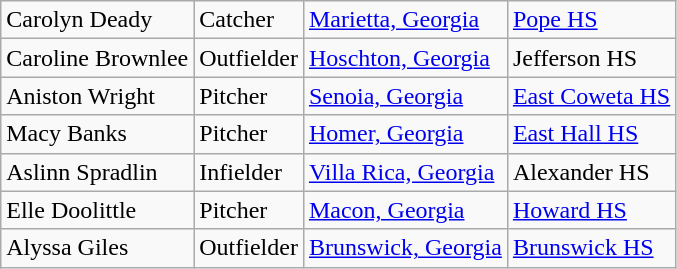<table class="wikitable">
<tr>
<td>Carolyn Deady</td>
<td>Catcher</td>
<td><a href='#'>Marietta, Georgia</a></td>
<td><a href='#'>Pope HS</a></td>
</tr>
<tr>
<td>Caroline Brownlee</td>
<td>Outfielder</td>
<td><a href='#'>Hoschton, Georgia</a></td>
<td>Jefferson HS</td>
</tr>
<tr>
<td>Aniston Wright</td>
<td>Pitcher</td>
<td><a href='#'>Senoia, Georgia</a></td>
<td><a href='#'>East Coweta HS</a></td>
</tr>
<tr>
<td>Macy Banks</td>
<td>Pitcher</td>
<td><a href='#'>Homer, Georgia</a></td>
<td><a href='#'>East Hall HS</a></td>
</tr>
<tr>
<td>Aslinn Spradlin</td>
<td>Infielder</td>
<td><a href='#'>Villa Rica, Georgia</a></td>
<td>Alexander HS</td>
</tr>
<tr>
<td>Elle Doolittle</td>
<td>Pitcher</td>
<td><a href='#'>Macon, Georgia</a></td>
<td><a href='#'>Howard HS</a></td>
</tr>
<tr>
<td>Alyssa Giles</td>
<td>Outfielder</td>
<td><a href='#'>Brunswick, Georgia</a></td>
<td><a href='#'>Brunswick HS</a></td>
</tr>
</table>
